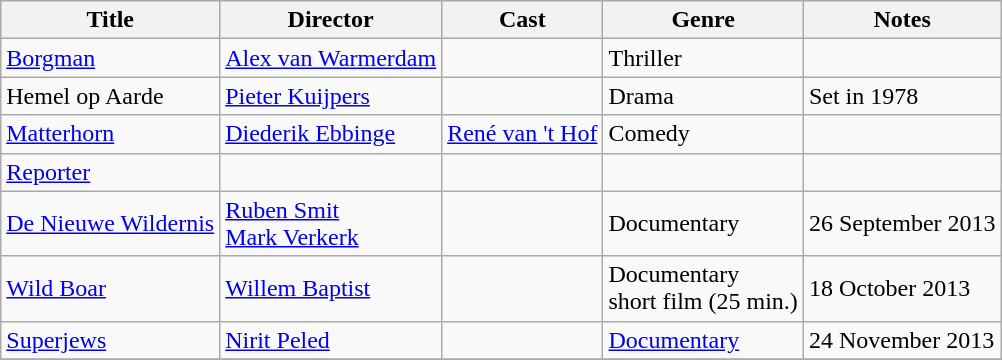<table class="wikitable">
<tr>
<th>Title</th>
<th>Director</th>
<th>Cast</th>
<th>Genre</th>
<th>Notes</th>
</tr>
<tr>
<td><a href='#'>Borgman</a></td>
<td><a href='#'>Alex van Warmerdam</a></td>
<td></td>
<td>Thriller</td>
<td></td>
</tr>
<tr>
<td>Hemel op Aarde</td>
<td><a href='#'>Pieter Kuijpers</a></td>
<td></td>
<td>Drama</td>
<td>Set in 1978</td>
</tr>
<tr>
<td><a href='#'>Matterhorn</a></td>
<td><a href='#'>Diederik Ebbinge</a></td>
<td><a href='#'>René van 't Hof</a></td>
<td>Comedy</td>
<td></td>
</tr>
<tr>
<td><a href='#'>Reporter</a></td>
<td></td>
<td></td>
<td></td>
<td></td>
</tr>
<tr>
<td><a href='#'>De Nieuwe Wildernis</a></td>
<td><a href='#'>Ruben Smit</a><br><a href='#'>Mark Verkerk</a></td>
<td></td>
<td>Documentary</td>
<td>26 September 2013</td>
</tr>
<tr>
<td><a href='#'>Wild Boar</a></td>
<td><a href='#'>Willem Baptist</a></td>
<td></td>
<td>Documentary<br>short film (25 min.)</td>
<td>18 October 2013</td>
</tr>
<tr>
<td><a href='#'>Superjews</a></td>
<td><a href='#'>Nirit Peled</a></td>
<td></td>
<td><a href='#'>Documentary</a></td>
<td>24 November 2013</td>
</tr>
<tr>
</tr>
</table>
